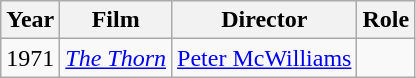<table class="wikitable">
<tr>
<th>Year</th>
<th>Film</th>
<th>Director</th>
<th>Role</th>
</tr>
<tr>
<td>1971</td>
<td><em><a href='#'>The Thorn</a></em></td>
<td><a href='#'>Peter McWilliams</a></td>
<td></td>
</tr>
</table>
